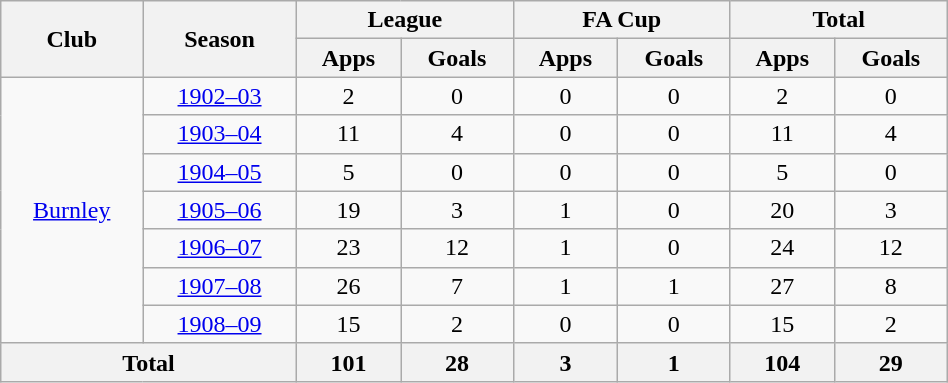<table class="wikitable" style="width: 50%; text-align: center">
<tr>
<th rowspan="2" style="width: 15%">Club</th>
<th rowspan="2">Season</th>
<th colspan="2">League</th>
<th colspan="2">FA Cup</th>
<th colspan="2">Total</th>
</tr>
<tr>
<th>Apps</th>
<th>Goals</th>
<th>Apps</th>
<th>Goals</th>
<th>Apps</th>
<th>Goals</th>
</tr>
<tr>
<td rowspan="7"><a href='#'>Burnley</a></td>
<td><a href='#'>1902–03</a></td>
<td>2</td>
<td>0</td>
<td>0</td>
<td>0</td>
<td>2</td>
<td>0</td>
</tr>
<tr>
<td><a href='#'>1903–04</a></td>
<td>11</td>
<td>4</td>
<td>0</td>
<td>0</td>
<td>11</td>
<td>4</td>
</tr>
<tr>
<td><a href='#'>1904–05</a></td>
<td>5</td>
<td>0</td>
<td>0</td>
<td>0</td>
<td>5</td>
<td>0</td>
</tr>
<tr>
<td><a href='#'>1905–06</a></td>
<td>19</td>
<td>3</td>
<td>1</td>
<td>0</td>
<td>20</td>
<td>3</td>
</tr>
<tr>
<td><a href='#'>1906–07</a></td>
<td>23</td>
<td>12</td>
<td>1</td>
<td>0</td>
<td>24</td>
<td>12</td>
</tr>
<tr>
<td><a href='#'>1907–08</a></td>
<td>26</td>
<td>7</td>
<td>1</td>
<td>1</td>
<td>27</td>
<td>8</td>
</tr>
<tr>
<td><a href='#'>1908–09</a></td>
<td>15</td>
<td>2</td>
<td>0</td>
<td>0</td>
<td>15</td>
<td>2</td>
</tr>
<tr>
<th colspan="2">Total</th>
<th>101</th>
<th>28</th>
<th>3</th>
<th>1</th>
<th>104</th>
<th>29</th>
</tr>
</table>
